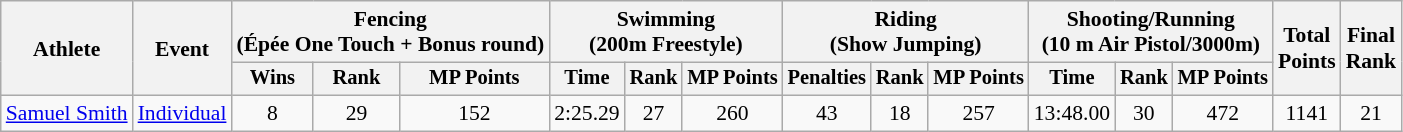<table class="wikitable" border="1" style="font-size:90%">
<tr>
<th rowspan=2>Athlete</th>
<th rowspan=2>Event</th>
<th colspan=3>Fencing<br><span> (Épée One Touch + Bonus round)</span></th>
<th colspan=3>Swimming<br><span> (200m Freestyle)</span></th>
<th colspan=3>Riding<br><span> (Show Jumping)</span></th>
<th colspan=3>Shooting/Running<br><span>(10 m Air Pistol/3000m)</span></th>
<th rowspan=2>Total<br>Points</th>
<th rowspan=2>Final<br>Rank</th>
</tr>
<tr style="font-size:95%">
<th>Wins</th>
<th>Rank</th>
<th>MP Points</th>
<th>Time</th>
<th>Rank</th>
<th>MP Points</th>
<th>Penalties</th>
<th>Rank</th>
<th>MP Points</th>
<th>Time</th>
<th>Rank</th>
<th>MP Points</th>
</tr>
<tr align=center>
<td align=left><a href='#'>Samuel Smith</a></td>
<td align=left><a href='#'>Individual</a></td>
<td>8</td>
<td>29</td>
<td>152</td>
<td>2:25.29</td>
<td>27</td>
<td>260</td>
<td>43</td>
<td>18</td>
<td>257</td>
<td>13:48.00</td>
<td>30</td>
<td>472</td>
<td>1141</td>
<td>21</td>
</tr>
</table>
